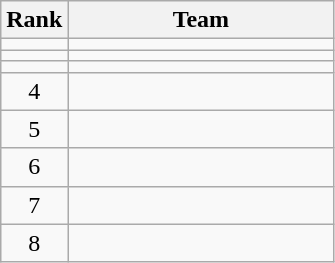<table class="wikitable">
<tr>
<th>Rank</th>
<th width=170>Team</th>
</tr>
<tr>
<td align=center></td>
<td></td>
</tr>
<tr>
<td align=center></td>
<td></td>
</tr>
<tr>
<td align=center></td>
<td></td>
</tr>
<tr>
<td align=center>4</td>
<td></td>
</tr>
<tr>
<td align=center>5</td>
<td></td>
</tr>
<tr>
<td align=center>6</td>
<td></td>
</tr>
<tr>
<td align=center>7</td>
<td></td>
</tr>
<tr>
<td align=center>8</td>
<td></td>
</tr>
</table>
